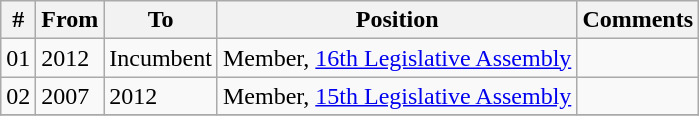<table class="wikitable sortable">
<tr>
<th>#</th>
<th>From</th>
<th>To</th>
<th>Position</th>
<th>Comments</th>
</tr>
<tr>
<td>01</td>
<td>2012</td>
<td>Incumbent</td>
<td>Member, <a href='#'>16th Legislative Assembly</a></td>
<td></td>
</tr>
<tr>
<td>02</td>
<td>2007</td>
<td>2012</td>
<td>Member, <a href='#'>15th Legislative Assembly</a></td>
<td></td>
</tr>
<tr>
</tr>
</table>
